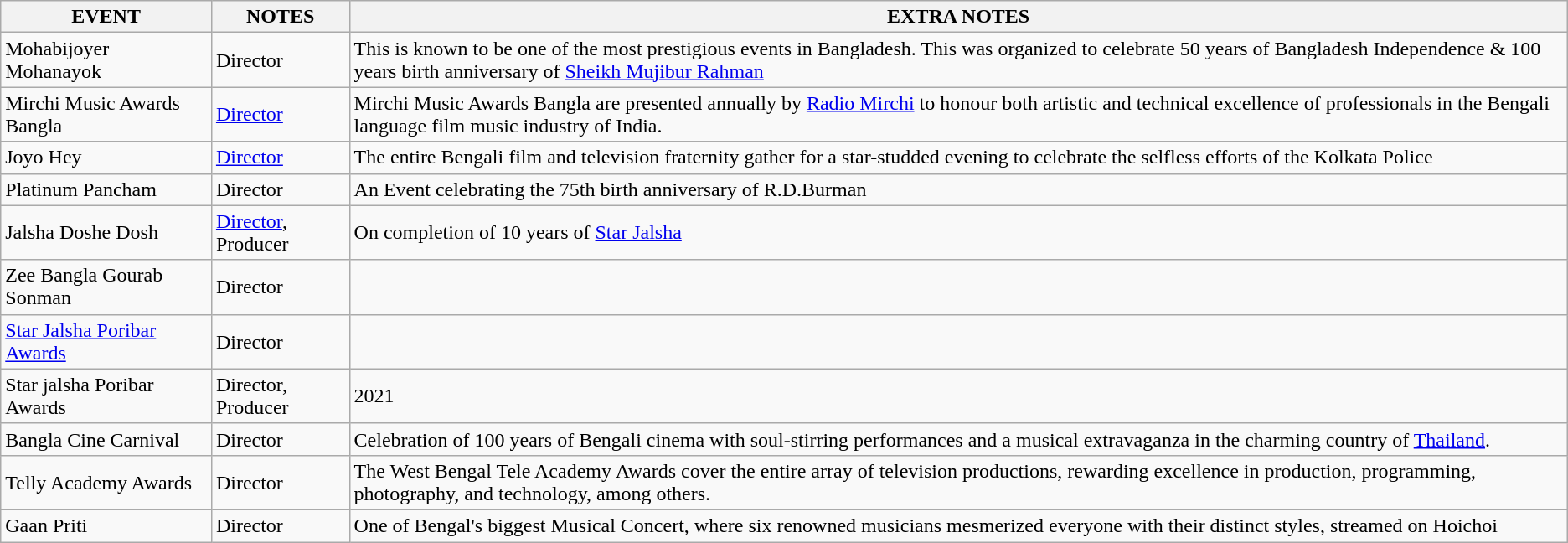<table class="wikitable">
<tr>
<th>EVENT</th>
<th>NOTES</th>
<th>EXTRA NOTES</th>
</tr>
<tr>
<td>Mohabijoyer Mohanayok</td>
<td>Director</td>
<td>This is known to be one of the most prestigious events in Bangladesh. This was organized to celebrate 50 years of Bangladesh Independence & 100 years birth anniversary of <a href='#'>Sheikh Mujibur Rahman</a></td>
</tr>
<tr>
<td>Mirchi Music Awards Bangla</td>
<td><a href='#'>Director</a></td>
<td>Mirchi Music Awards Bangla are presented annually by <a href='#'>Radio Mirchi</a> to honour both artistic and technical excellence of professionals in the Bengali language film music industry of India.</td>
</tr>
<tr>
<td>Joyo Hey</td>
<td><a href='#'>Director</a></td>
<td>The entire Bengali film and television fraternity gather for a star-studded evening to celebrate the selfless efforts of the Kolkata Police</td>
</tr>
<tr>
<td>Platinum Pancham</td>
<td>Director</td>
<td>An Event celebrating the 75th birth anniversary of R.D.Burman</td>
</tr>
<tr>
<td>Jalsha Doshe Dosh</td>
<td><a href='#'>Director</a>, Producer</td>
<td>On completion of 10 years of <a href='#'>Star Jalsha</a></td>
</tr>
<tr>
<td>Zee Bangla Gourab Sonman</td>
<td>Director</td>
<td></td>
</tr>
<tr>
<td><a href='#'>Star Jalsha Poribar Awards</a></td>
<td>Director</td>
<td></td>
</tr>
<tr>
<td>Star jalsha Poribar Awards</td>
<td>Director, Producer</td>
<td>2021</td>
</tr>
<tr>
<td>Bangla Cine Carnival</td>
<td>Director</td>
<td>Celebration of 100 years of Bengali cinema with soul-stirring performances and a musical extravaganza in the charming country of <a href='#'>Thailand</a>.</td>
</tr>
<tr>
<td>Telly Academy Awards</td>
<td>Director</td>
<td>The West Bengal Tele Academy Awards cover the entire array of television productions, rewarding excellence in production, programming, photography, and technology, among others.</td>
</tr>
<tr>
<td>Gaan Priti</td>
<td>Director</td>
<td>One of Bengal's biggest Musical Concert, where six renowned musicians mesmerized everyone with their distinct styles, streamed on Hoichoi</td>
</tr>
</table>
